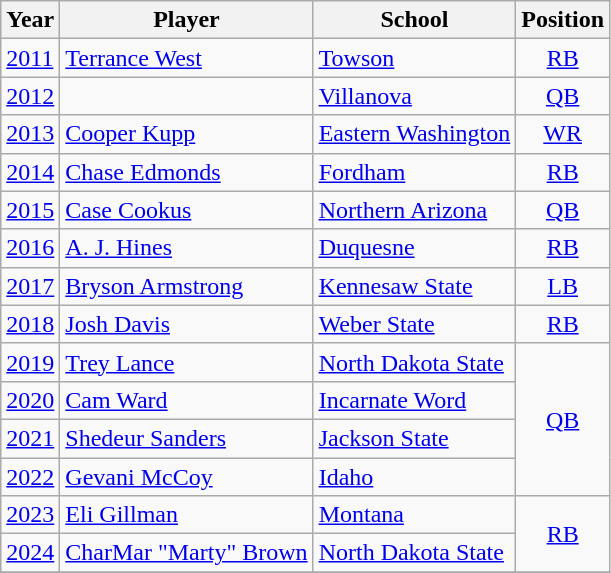<table class="wikitable">
<tr>
<th bgcolor="#e5e5e5">Year</th>
<th bgcolor="#e5e5e5">Player</th>
<th bgcolor="#e5e5e5">School</th>
<th bgcolor="#e5e5e5">Position</th>
</tr>
<tr>
<td><a href='#'>2011</a></td>
<td><a href='#'>Terrance West</a></td>
<td><a href='#'>Towson</a></td>
<td align=center><a href='#'>RB</a></td>
</tr>
<tr>
<td><a href='#'>2012</a></td>
<td></td>
<td><a href='#'>Villanova</a></td>
<td align=center><a href='#'>QB</a></td>
</tr>
<tr>
<td><a href='#'>2013</a></td>
<td><a href='#'>Cooper Kupp</a></td>
<td><a href='#'>Eastern Washington</a></td>
<td align=center><a href='#'>WR</a></td>
</tr>
<tr>
<td><a href='#'>2014</a></td>
<td><a href='#'>Chase Edmonds</a></td>
<td><a href='#'>Fordham</a></td>
<td align=center><a href='#'>RB</a></td>
</tr>
<tr>
<td><a href='#'>2015</a></td>
<td><a href='#'>Case Cookus</a></td>
<td><a href='#'>Northern Arizona</a></td>
<td align=center><a href='#'>QB</a></td>
</tr>
<tr>
<td><a href='#'>2016</a></td>
<td><a href='#'>A. J. Hines</a></td>
<td><a href='#'>Duquesne</a></td>
<td align=center><a href='#'>RB</a></td>
</tr>
<tr>
<td><a href='#'>2017</a></td>
<td><a href='#'>Bryson Armstrong</a></td>
<td><a href='#'>Kennesaw State</a></td>
<td align=center><a href='#'>LB</a></td>
</tr>
<tr>
<td><a href='#'>2018</a></td>
<td><a href='#'>Josh Davis</a></td>
<td><a href='#'>Weber State</a></td>
<td align=center><a href='#'>RB</a></td>
</tr>
<tr>
<td><a href='#'>2019</a></td>
<td><a href='#'>Trey Lance</a></td>
<td><a href='#'>North Dakota State</a></td>
<td rowspan="4" align="center"><a href='#'>QB</a></td>
</tr>
<tr>
<td><a href='#'>2020</a></td>
<td><a href='#'>Cam Ward</a></td>
<td><a href='#'>Incarnate Word</a></td>
</tr>
<tr>
<td><a href='#'>2021</a></td>
<td><a href='#'>Shedeur Sanders</a></td>
<td><a href='#'>Jackson State</a></td>
</tr>
<tr>
<td><a href='#'>2022</a></td>
<td><a href='#'>Gevani McCoy</a></td>
<td><a href='#'>Idaho</a></td>
</tr>
<tr>
<td><a href='#'>2023</a></td>
<td><a href='#'>Eli Gillman</a></td>
<td><a href='#'>Montana</a></td>
<td rowspan="2" align="center"><a href='#'>RB</a></td>
</tr>
<tr>
<td><a href='#'>2024</a></td>
<td><a href='#'>CharMar "Marty" Brown</a></td>
<td><a href='#'>North Dakota State</a></td>
</tr>
<tr>
</tr>
</table>
